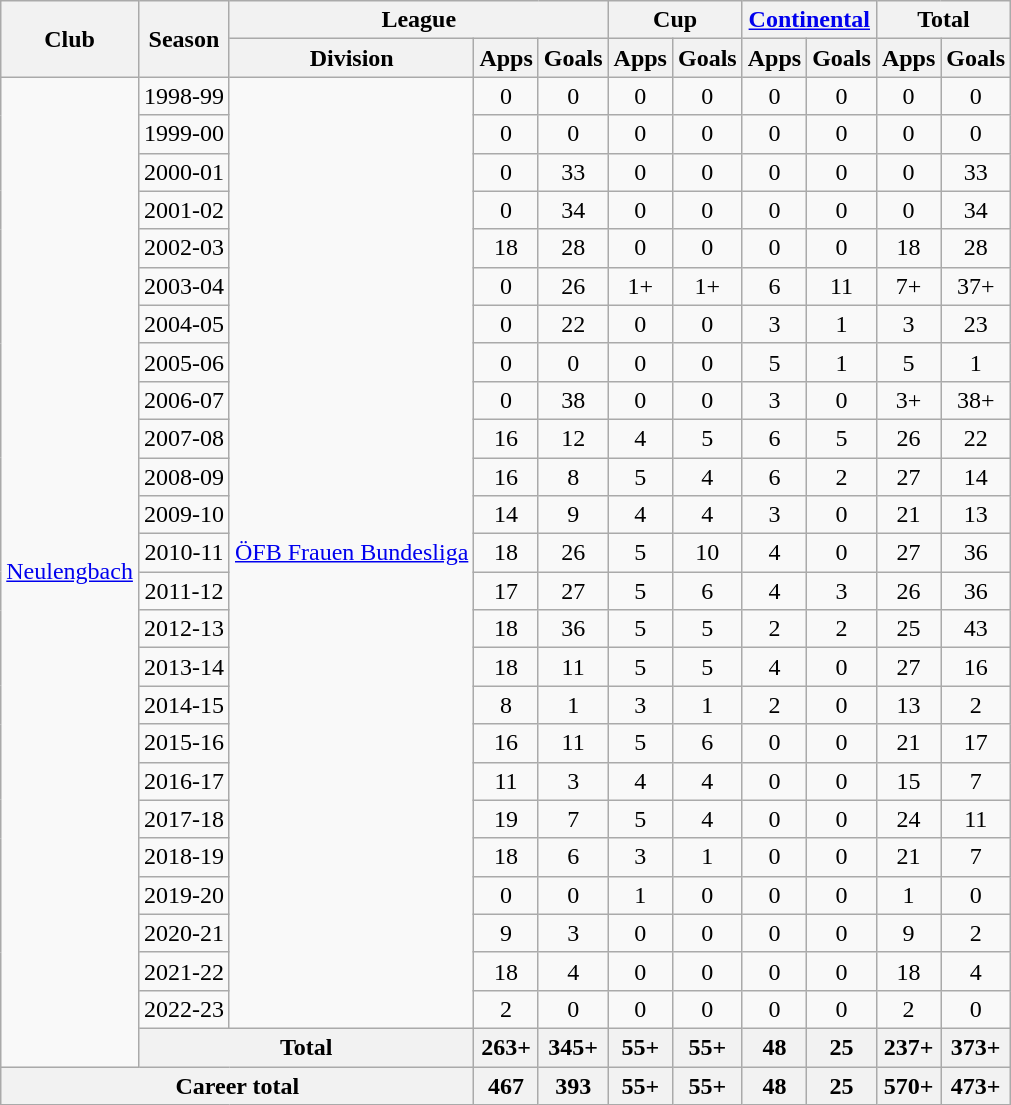<table class="wikitable" style="text-align:center">
<tr>
<th rowspan="2">Club</th>
<th rowspan="2">Season</th>
<th colspan="3">League</th>
<th colspan="2">Cup</th>
<th colspan="2"><a href='#'>Continental</a></th>
<th colspan="2">Total</th>
</tr>
<tr>
<th>Division</th>
<th>Apps</th>
<th>Goals</th>
<th>Apps</th>
<th>Goals</th>
<th>Apps</th>
<th>Goals</th>
<th>Apps</th>
<th>Goals</th>
</tr>
<tr>
<td rowspan="26"><a href='#'>Neulengbach</a></td>
<td>1998-99</td>
<td rowspan="25"><a href='#'>ÖFB Frauen Bundesliga</a></td>
<td>0</td>
<td>0</td>
<td>0</td>
<td>0</td>
<td>0</td>
<td>0</td>
<td>0</td>
<td>0</td>
</tr>
<tr>
<td>1999-00</td>
<td>0</td>
<td>0</td>
<td>0</td>
<td>0</td>
<td>0</td>
<td>0</td>
<td>0</td>
<td>0</td>
</tr>
<tr>
<td>2000-01</td>
<td>0</td>
<td>33</td>
<td>0</td>
<td>0</td>
<td>0</td>
<td>0</td>
<td>0</td>
<td>33</td>
</tr>
<tr>
<td>2001-02</td>
<td>0</td>
<td>34</td>
<td>0</td>
<td>0</td>
<td>0</td>
<td>0</td>
<td>0</td>
<td>34</td>
</tr>
<tr>
<td>2002-03</td>
<td>18</td>
<td>28</td>
<td>0</td>
<td>0</td>
<td>0</td>
<td>0</td>
<td>18</td>
<td>28</td>
</tr>
<tr>
<td>2003-04</td>
<td>0</td>
<td>26</td>
<td>1+</td>
<td>1+</td>
<td>6</td>
<td>11</td>
<td>7+</td>
<td>37+</td>
</tr>
<tr>
<td>2004-05</td>
<td>0</td>
<td>22</td>
<td>0</td>
<td>0</td>
<td>3</td>
<td>1</td>
<td>3</td>
<td>23</td>
</tr>
<tr>
<td>2005-06</td>
<td>0</td>
<td>0</td>
<td>0</td>
<td>0</td>
<td>5</td>
<td>1</td>
<td>5</td>
<td>1</td>
</tr>
<tr>
<td>2006-07</td>
<td>0</td>
<td>38</td>
<td>0</td>
<td>0</td>
<td>3</td>
<td>0</td>
<td>3+</td>
<td>38+</td>
</tr>
<tr>
<td>2007-08</td>
<td>16</td>
<td>12</td>
<td>4</td>
<td>5</td>
<td>6</td>
<td>5</td>
<td>26</td>
<td>22</td>
</tr>
<tr>
<td>2008-09</td>
<td>16</td>
<td>8</td>
<td>5</td>
<td>4</td>
<td>6</td>
<td>2</td>
<td>27</td>
<td>14</td>
</tr>
<tr>
<td>2009-10</td>
<td>14</td>
<td>9</td>
<td>4</td>
<td>4</td>
<td>3</td>
<td>0</td>
<td>21</td>
<td>13</td>
</tr>
<tr>
<td>2010-11</td>
<td>18</td>
<td>26</td>
<td>5</td>
<td>10</td>
<td>4</td>
<td>0</td>
<td>27</td>
<td>36</td>
</tr>
<tr>
<td>2011-12</td>
<td>17</td>
<td>27</td>
<td>5</td>
<td>6</td>
<td>4</td>
<td>3</td>
<td>26</td>
<td>36</td>
</tr>
<tr>
<td>2012-13</td>
<td>18</td>
<td>36</td>
<td>5</td>
<td>5</td>
<td>2</td>
<td>2</td>
<td>25</td>
<td>43</td>
</tr>
<tr>
<td>2013-14</td>
<td>18</td>
<td>11</td>
<td>5</td>
<td>5</td>
<td>4</td>
<td>0</td>
<td>27</td>
<td>16</td>
</tr>
<tr>
<td>2014-15</td>
<td>8</td>
<td>1</td>
<td>3</td>
<td>1</td>
<td>2</td>
<td>0</td>
<td>13</td>
<td>2</td>
</tr>
<tr>
<td>2015-16</td>
<td>16</td>
<td>11</td>
<td>5</td>
<td>6</td>
<td>0</td>
<td>0</td>
<td>21</td>
<td>17</td>
</tr>
<tr>
<td>2016-17</td>
<td>11</td>
<td>3</td>
<td>4</td>
<td>4</td>
<td>0</td>
<td>0</td>
<td>15</td>
<td>7</td>
</tr>
<tr>
<td>2017-18</td>
<td>19</td>
<td>7</td>
<td>5</td>
<td>4</td>
<td>0</td>
<td>0</td>
<td>24</td>
<td>11</td>
</tr>
<tr>
<td>2018-19</td>
<td>18</td>
<td>6</td>
<td>3</td>
<td>1</td>
<td>0</td>
<td>0</td>
<td>21</td>
<td>7</td>
</tr>
<tr>
<td>2019-20</td>
<td>0</td>
<td>0</td>
<td>1</td>
<td>0</td>
<td>0</td>
<td>0</td>
<td>1</td>
<td>0</td>
</tr>
<tr>
<td>2020-21</td>
<td>9</td>
<td>3</td>
<td>0</td>
<td>0</td>
<td>0</td>
<td>0</td>
<td>9</td>
<td>2</td>
</tr>
<tr>
<td>2021-22</td>
<td>18</td>
<td>4</td>
<td>0</td>
<td>0</td>
<td>0</td>
<td>0</td>
<td>18</td>
<td>4</td>
</tr>
<tr>
<td>2022-23</td>
<td>2</td>
<td>0</td>
<td>0</td>
<td>0</td>
<td>0</td>
<td>0</td>
<td>2</td>
<td>0</td>
</tr>
<tr>
<th colspan="2">Total</th>
<th>263+</th>
<th>345+</th>
<th>55+</th>
<th>55+</th>
<th>48</th>
<th>25</th>
<th>237+</th>
<th>373+</th>
</tr>
<tr>
<th colspan="3">Career total</th>
<th>467</th>
<th>393</th>
<th>55+</th>
<th>55+</th>
<th>48</th>
<th>25</th>
<th>570+</th>
<th>473+</th>
</tr>
</table>
